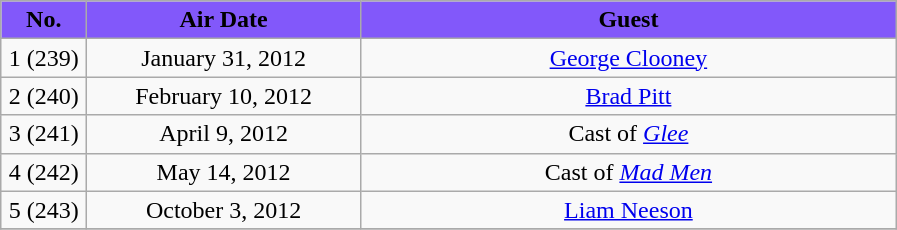<table class="wikitable" style="text-align:center;">
<tr>
<th width="50" style="background:#8258FA">No.</th>
<th width="175" style="background:#8258FA">Air Date</th>
<th width="350" style="background:#8258FA">Guest</th>
</tr>
<tr>
<td>1 (239)</td>
<td>January 31, 2012</td>
<td><a href='#'>George Clooney</a></td>
</tr>
<tr>
<td>2 (240)</td>
<td>February 10, 2012</td>
<td><a href='#'>Brad Pitt</a></td>
</tr>
<tr>
<td>3 (241)</td>
<td>April 9, 2012</td>
<td>Cast of <em><a href='#'>Glee</a></em></td>
</tr>
<tr>
<td>4 (242)</td>
<td>May 14, 2012</td>
<td>Cast of <em><a href='#'>Mad Men</a></em></td>
</tr>
<tr>
<td>5 (243)</td>
<td>October 3, 2012</td>
<td><a href='#'>Liam Neeson</a></td>
</tr>
<tr>
</tr>
</table>
